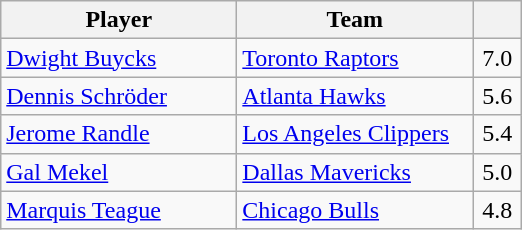<table class="wikitable" style="text-align:left">
<tr>
<th width="150px">Player</th>
<th width="150px">Team</th>
<th width="25px"></th>
</tr>
<tr>
<td><a href='#'>Dwight Buycks</a></td>
<td><a href='#'>Toronto Raptors</a></td>
<td align="center">7.0</td>
</tr>
<tr>
<td><a href='#'>Dennis Schröder</a></td>
<td><a href='#'>Atlanta Hawks</a></td>
<td align="center">5.6</td>
</tr>
<tr>
<td><a href='#'>Jerome Randle</a></td>
<td><a href='#'>Los Angeles Clippers</a></td>
<td align="center">5.4</td>
</tr>
<tr>
<td><a href='#'>Gal Mekel</a></td>
<td><a href='#'>Dallas Mavericks</a></td>
<td align="center">5.0</td>
</tr>
<tr>
<td><a href='#'>Marquis Teague</a></td>
<td><a href='#'>Chicago Bulls</a></td>
<td align="center">4.8</td>
</tr>
</table>
